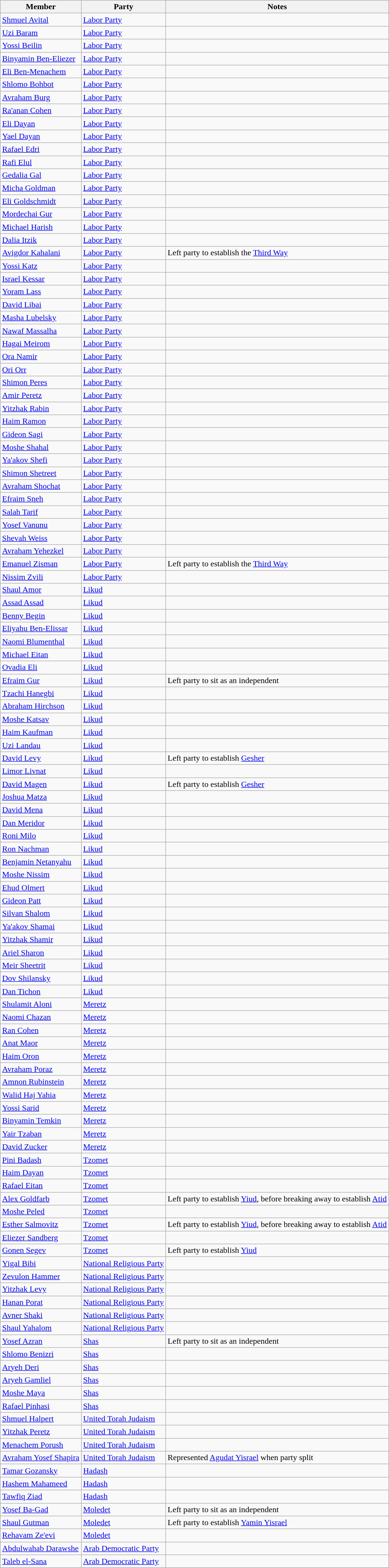<table class="sort wikitable sortable" style="text-align:left">
<tr>
<th>Member</th>
<th>Party</th>
<th>Notes</th>
</tr>
<tr>
<td><a href='#'>Shmuel Avital</a></td>
<td><a href='#'>Labor Party</a></td>
<td></td>
</tr>
<tr>
<td><a href='#'>Uzi Baram</a></td>
<td><a href='#'>Labor Party</a></td>
<td></td>
</tr>
<tr>
<td><a href='#'>Yossi Beilin</a></td>
<td><a href='#'>Labor Party</a></td>
<td></td>
</tr>
<tr>
<td><a href='#'>Binyamin Ben-Eliezer</a></td>
<td><a href='#'>Labor Party</a></td>
<td></td>
</tr>
<tr>
<td><a href='#'>Eli Ben-Menachem</a></td>
<td><a href='#'>Labor Party</a></td>
<td></td>
</tr>
<tr>
<td><a href='#'>Shlomo Bohbot</a></td>
<td><a href='#'>Labor Party</a></td>
<td></td>
</tr>
<tr>
<td><a href='#'>Avraham Burg</a></td>
<td><a href='#'>Labor Party</a></td>
<td></td>
</tr>
<tr>
<td><a href='#'>Ra'anan Cohen</a></td>
<td><a href='#'>Labor Party</a></td>
<td></td>
</tr>
<tr>
<td><a href='#'>Eli Dayan</a></td>
<td><a href='#'>Labor Party</a></td>
<td></td>
</tr>
<tr>
<td><a href='#'>Yael Dayan</a></td>
<td><a href='#'>Labor Party</a></td>
<td></td>
</tr>
<tr>
<td><a href='#'>Rafael Edri</a></td>
<td><a href='#'>Labor Party</a></td>
<td></td>
</tr>
<tr>
<td><a href='#'>Rafi Elul</a></td>
<td><a href='#'>Labor Party</a></td>
<td></td>
</tr>
<tr>
<td><a href='#'>Gedalia Gal</a></td>
<td><a href='#'>Labor Party</a></td>
<td></td>
</tr>
<tr>
<td><a href='#'>Micha Goldman</a></td>
<td><a href='#'>Labor Party</a></td>
<td></td>
</tr>
<tr>
<td><a href='#'>Eli Goldschmidt</a></td>
<td><a href='#'>Labor Party</a></td>
<td></td>
</tr>
<tr>
<td><a href='#'>Mordechai Gur</a></td>
<td><a href='#'>Labor Party</a></td>
<td></td>
</tr>
<tr>
<td><a href='#'>Michael Harish</a></td>
<td><a href='#'>Labor Party</a></td>
<td></td>
</tr>
<tr>
<td><a href='#'>Dalia Itzik</a></td>
<td><a href='#'>Labor Party</a></td>
<td></td>
</tr>
<tr>
<td><a href='#'>Avigdor Kahalani</a></td>
<td><a href='#'>Labor Party</a></td>
<td>Left party to establish the <a href='#'>Third Way</a></td>
</tr>
<tr>
<td><a href='#'>Yossi Katz</a></td>
<td><a href='#'>Labor Party</a></td>
<td></td>
</tr>
<tr>
<td><a href='#'>Israel Kessar</a></td>
<td><a href='#'>Labor Party</a></td>
<td></td>
</tr>
<tr>
<td><a href='#'>Yoram Lass</a></td>
<td><a href='#'>Labor Party</a></td>
<td></td>
</tr>
<tr>
<td><a href='#'>David Libai</a></td>
<td><a href='#'>Labor Party</a></td>
<td></td>
</tr>
<tr>
<td><a href='#'>Masha Lubelsky</a></td>
<td><a href='#'>Labor Party</a></td>
<td></td>
</tr>
<tr>
<td><a href='#'>Nawaf Massalha</a></td>
<td><a href='#'>Labor Party</a></td>
<td></td>
</tr>
<tr>
<td><a href='#'>Hagai Meirom</a></td>
<td><a href='#'>Labor Party</a></td>
<td></td>
</tr>
<tr>
<td><a href='#'>Ora Namir</a></td>
<td><a href='#'>Labor Party</a></td>
<td></td>
</tr>
<tr>
<td><a href='#'>Ori Orr</a></td>
<td><a href='#'>Labor Party</a></td>
<td></td>
</tr>
<tr>
<td><a href='#'>Shimon Peres</a></td>
<td><a href='#'>Labor Party</a></td>
<td></td>
</tr>
<tr>
<td><a href='#'>Amir Peretz</a></td>
<td><a href='#'>Labor Party</a></td>
<td></td>
</tr>
<tr>
<td><a href='#'>Yitzhak Rabin</a></td>
<td><a href='#'>Labor Party</a></td>
<td></td>
</tr>
<tr>
<td><a href='#'>Haim Ramon</a></td>
<td><a href='#'>Labor Party</a></td>
<td></td>
</tr>
<tr>
<td><a href='#'>Gideon Sagi</a></td>
<td><a href='#'>Labor Party</a></td>
<td></td>
</tr>
<tr>
<td><a href='#'>Moshe Shahal</a></td>
<td><a href='#'>Labor Party</a></td>
<td></td>
</tr>
<tr>
<td><a href='#'>Ya'akov Shefi</a></td>
<td><a href='#'>Labor Party</a></td>
<td></td>
</tr>
<tr>
<td><a href='#'>Shimon Shetreet</a></td>
<td><a href='#'>Labor Party</a></td>
<td></td>
</tr>
<tr>
<td><a href='#'>Avraham Shochat</a></td>
<td><a href='#'>Labor Party</a></td>
<td></td>
</tr>
<tr>
<td><a href='#'>Efraim Sneh</a></td>
<td><a href='#'>Labor Party</a></td>
<td></td>
</tr>
<tr>
<td><a href='#'>Salah Tarif</a></td>
<td><a href='#'>Labor Party</a></td>
<td></td>
</tr>
<tr>
<td><a href='#'>Yosef Vanunu</a></td>
<td><a href='#'>Labor Party</a></td>
<td></td>
</tr>
<tr>
<td><a href='#'>Shevah Weiss</a></td>
<td><a href='#'>Labor Party</a></td>
<td></td>
</tr>
<tr>
<td><a href='#'>Avraham Yehezkel</a></td>
<td><a href='#'>Labor Party</a></td>
<td></td>
</tr>
<tr>
<td><a href='#'>Emanuel Zisman</a></td>
<td><a href='#'>Labor Party</a></td>
<td>Left party to establish the <a href='#'>Third Way</a></td>
</tr>
<tr>
<td><a href='#'>Nissim Zvili</a></td>
<td><a href='#'>Labor Party</a></td>
<td></td>
</tr>
<tr>
<td><a href='#'>Shaul Amor</a></td>
<td><a href='#'>Likud</a></td>
<td></td>
</tr>
<tr>
<td><a href='#'>Assad Assad</a></td>
<td><a href='#'>Likud</a></td>
<td></td>
</tr>
<tr>
<td><a href='#'>Benny Begin</a></td>
<td><a href='#'>Likud</a></td>
<td></td>
</tr>
<tr>
<td><a href='#'>Eliyahu Ben-Elissar</a></td>
<td><a href='#'>Likud</a></td>
<td></td>
</tr>
<tr>
<td><a href='#'>Naomi Blumenthal</a></td>
<td><a href='#'>Likud</a></td>
<td></td>
</tr>
<tr>
<td><a href='#'>Michael Eitan</a></td>
<td><a href='#'>Likud</a></td>
<td></td>
</tr>
<tr>
<td><a href='#'>Ovadia Eli</a></td>
<td><a href='#'>Likud</a></td>
<td></td>
</tr>
<tr>
<td><a href='#'>Efraim Gur</a></td>
<td><a href='#'>Likud</a></td>
<td>Left party to sit as an independent</td>
</tr>
<tr>
<td><a href='#'>Tzachi Hanegbi</a></td>
<td><a href='#'>Likud</a></td>
<td></td>
</tr>
<tr>
<td><a href='#'>Abraham Hirchson</a></td>
<td><a href='#'>Likud</a></td>
<td></td>
</tr>
<tr>
<td><a href='#'>Moshe Katsav</a></td>
<td><a href='#'>Likud</a></td>
<td></td>
</tr>
<tr>
<td><a href='#'>Haim Kaufman</a></td>
<td><a href='#'>Likud</a></td>
<td></td>
</tr>
<tr>
<td><a href='#'>Uzi Landau</a></td>
<td><a href='#'>Likud</a></td>
<td></td>
</tr>
<tr>
<td><a href='#'>David Levy</a></td>
<td><a href='#'>Likud</a></td>
<td>Left party to establish <a href='#'>Gesher</a></td>
</tr>
<tr>
<td><a href='#'>Limor Livnat</a></td>
<td><a href='#'>Likud</a></td>
<td></td>
</tr>
<tr>
<td><a href='#'>David Magen</a></td>
<td><a href='#'>Likud</a></td>
<td>Left party to establish <a href='#'>Gesher</a></td>
</tr>
<tr>
<td><a href='#'>Joshua Matza</a></td>
<td><a href='#'>Likud</a></td>
<td></td>
</tr>
<tr>
<td><a href='#'>David Mena</a></td>
<td><a href='#'>Likud</a></td>
<td></td>
</tr>
<tr>
<td><a href='#'>Dan Meridor</a></td>
<td><a href='#'>Likud</a></td>
<td></td>
</tr>
<tr>
<td><a href='#'>Roni Milo</a></td>
<td><a href='#'>Likud</a></td>
<td></td>
</tr>
<tr>
<td><a href='#'>Ron Nachman</a></td>
<td><a href='#'>Likud</a></td>
<td></td>
</tr>
<tr>
<td><a href='#'>Benjamin Netanyahu</a></td>
<td><a href='#'>Likud</a></td>
<td></td>
</tr>
<tr>
<td><a href='#'>Moshe Nissim</a></td>
<td><a href='#'>Likud</a></td>
<td></td>
</tr>
<tr>
<td><a href='#'>Ehud Olmert</a></td>
<td><a href='#'>Likud</a></td>
<td></td>
</tr>
<tr>
<td><a href='#'>Gideon Patt</a></td>
<td><a href='#'>Likud</a></td>
<td></td>
</tr>
<tr>
<td><a href='#'>Silvan Shalom</a></td>
<td><a href='#'>Likud</a></td>
<td></td>
</tr>
<tr>
<td><a href='#'>Ya'akov Shamai</a></td>
<td><a href='#'>Likud</a></td>
<td></td>
</tr>
<tr>
<td><a href='#'>Yitzhak Shamir</a></td>
<td><a href='#'>Likud</a></td>
<td></td>
</tr>
<tr>
<td><a href='#'>Ariel Sharon</a></td>
<td><a href='#'>Likud</a></td>
<td></td>
</tr>
<tr>
<td><a href='#'>Meir Sheetrit</a></td>
<td><a href='#'>Likud</a></td>
<td></td>
</tr>
<tr>
<td><a href='#'>Dov Shilansky</a></td>
<td><a href='#'>Likud</a></td>
<td></td>
</tr>
<tr>
<td><a href='#'>Dan Tichon</a></td>
<td><a href='#'>Likud</a></td>
<td></td>
</tr>
<tr>
<td><a href='#'>Shulamit Aloni</a></td>
<td><a href='#'>Meretz</a></td>
<td></td>
</tr>
<tr>
<td><a href='#'>Naomi Chazan</a></td>
<td><a href='#'>Meretz</a></td>
<td></td>
</tr>
<tr>
<td><a href='#'>Ran Cohen</a></td>
<td><a href='#'>Meretz</a></td>
<td></td>
</tr>
<tr>
<td><a href='#'>Anat Maor</a></td>
<td><a href='#'>Meretz</a></td>
<td></td>
</tr>
<tr>
<td><a href='#'>Haim Oron</a></td>
<td><a href='#'>Meretz</a></td>
<td></td>
</tr>
<tr>
<td><a href='#'>Avraham Poraz</a></td>
<td><a href='#'>Meretz</a></td>
<td></td>
</tr>
<tr>
<td><a href='#'>Amnon Rubinstein</a></td>
<td><a href='#'>Meretz</a></td>
<td></td>
</tr>
<tr>
<td><a href='#'>Walid Haj Yahia</a></td>
<td><a href='#'>Meretz</a></td>
<td></td>
</tr>
<tr>
<td><a href='#'>Yossi Sarid</a></td>
<td><a href='#'>Meretz</a></td>
<td></td>
</tr>
<tr>
<td><a href='#'>Binyamin Temkin</a></td>
<td><a href='#'>Meretz</a></td>
<td></td>
</tr>
<tr>
<td><a href='#'>Yair Tzaban</a></td>
<td><a href='#'>Meretz</a></td>
<td></td>
</tr>
<tr>
<td><a href='#'>David Zucker</a></td>
<td><a href='#'>Meretz</a></td>
<td></td>
</tr>
<tr>
<td><a href='#'>Pini Badash</a></td>
<td><a href='#'>Tzomet</a></td>
<td></td>
</tr>
<tr>
<td><a href='#'>Haim Dayan</a></td>
<td><a href='#'>Tzomet</a></td>
<td></td>
</tr>
<tr>
<td><a href='#'>Rafael Eitan</a></td>
<td><a href='#'>Tzomet</a></td>
<td></td>
</tr>
<tr>
<td><a href='#'>Alex Goldfarb</a></td>
<td><a href='#'>Tzomet</a></td>
<td>Left party to establish <a href='#'>Yiud</a>, before breaking away to establish <a href='#'>Atid</a></td>
</tr>
<tr>
<td><a href='#'>Moshe Peled</a></td>
<td><a href='#'>Tzomet</a></td>
<td></td>
</tr>
<tr>
<td><a href='#'>Esther Salmovitz</a></td>
<td><a href='#'>Tzomet</a></td>
<td>Left party to establish <a href='#'>Yiud</a>, before breaking away to establish <a href='#'>Atid</a></td>
</tr>
<tr>
<td><a href='#'>Eliezer Sandberg</a></td>
<td><a href='#'>Tzomet</a></td>
<td></td>
</tr>
<tr>
<td><a href='#'>Gonen Segev</a></td>
<td><a href='#'>Tzomet</a></td>
<td>Left party to establish <a href='#'>Yiud</a></td>
</tr>
<tr>
<td><a href='#'>Yigal Bibi</a></td>
<td><a href='#'>National Religious Party</a></td>
<td></td>
</tr>
<tr>
<td><a href='#'>Zevulon Hammer</a></td>
<td><a href='#'>National Religious Party</a></td>
<td></td>
</tr>
<tr>
<td><a href='#'>Yitzhak Levy</a></td>
<td><a href='#'>National Religious Party</a></td>
<td></td>
</tr>
<tr>
<td><a href='#'>Hanan Porat</a></td>
<td><a href='#'>National Religious Party</a></td>
<td></td>
</tr>
<tr>
<td><a href='#'>Avner Shaki</a></td>
<td><a href='#'>National Religious Party</a></td>
<td></td>
</tr>
<tr>
<td><a href='#'>Shaul Yahalom</a></td>
<td><a href='#'>National Religious Party</a></td>
<td></td>
</tr>
<tr>
<td><a href='#'>Yosef Azran</a></td>
<td><a href='#'>Shas</a></td>
<td>Left party to sit as an independent</td>
</tr>
<tr>
<td><a href='#'>Shlomo Benizri</a></td>
<td><a href='#'>Shas</a></td>
<td></td>
</tr>
<tr>
<td><a href='#'>Aryeh Deri</a></td>
<td><a href='#'>Shas</a></td>
<td></td>
</tr>
<tr>
<td><a href='#'>Aryeh Gamliel</a></td>
<td><a href='#'>Shas</a></td>
<td></td>
</tr>
<tr>
<td><a href='#'>Moshe Maya</a></td>
<td><a href='#'>Shas</a></td>
<td></td>
</tr>
<tr>
<td><a href='#'>Rafael Pinhasi</a></td>
<td><a href='#'>Shas</a></td>
<td></td>
</tr>
<tr>
<td><a href='#'>Shmuel Halpert</a></td>
<td><a href='#'>United Torah Judaism</a></td>
<td></td>
</tr>
<tr>
<td><a href='#'>Yitzhak Peretz</a></td>
<td><a href='#'>United Torah Judaism</a></td>
<td></td>
</tr>
<tr>
<td><a href='#'>Menachem Porush</a></td>
<td><a href='#'>United Torah Judaism</a></td>
<td></td>
</tr>
<tr>
<td><a href='#'>Avraham Yosef Shapira</a></td>
<td><a href='#'>United Torah Judaism</a></td>
<td>Represented <a href='#'>Agudat Yisrael</a> when party split</td>
</tr>
<tr>
<td><a href='#'>Tamar Gozansky</a></td>
<td><a href='#'>Hadash</a></td>
<td></td>
</tr>
<tr>
<td><a href='#'>Hashem Mahameed</a></td>
<td><a href='#'>Hadash</a></td>
<td></td>
</tr>
<tr>
<td><a href='#'>Tawfiq Ziad</a></td>
<td><a href='#'>Hadash</a></td>
<td></td>
</tr>
<tr>
<td><a href='#'>Yosef Ba-Gad</a></td>
<td><a href='#'>Moledet</a></td>
<td>Left party to sit as an independent</td>
</tr>
<tr>
<td><a href='#'>Shaul Gutman</a></td>
<td><a href='#'>Moledet</a></td>
<td>Left party to establish <a href='#'>Yamin Yisrael</a></td>
</tr>
<tr>
<td><a href='#'>Rehavam Ze'evi</a></td>
<td><a href='#'>Moledet</a></td>
<td></td>
</tr>
<tr>
<td><a href='#'>Abdulwahab Darawshe</a></td>
<td><a href='#'>Arab Democratic Party</a></td>
<td></td>
</tr>
<tr>
<td><a href='#'>Taleb el-Sana</a></td>
<td><a href='#'>Arab Democratic Party</a></td>
<td></td>
</tr>
</table>
